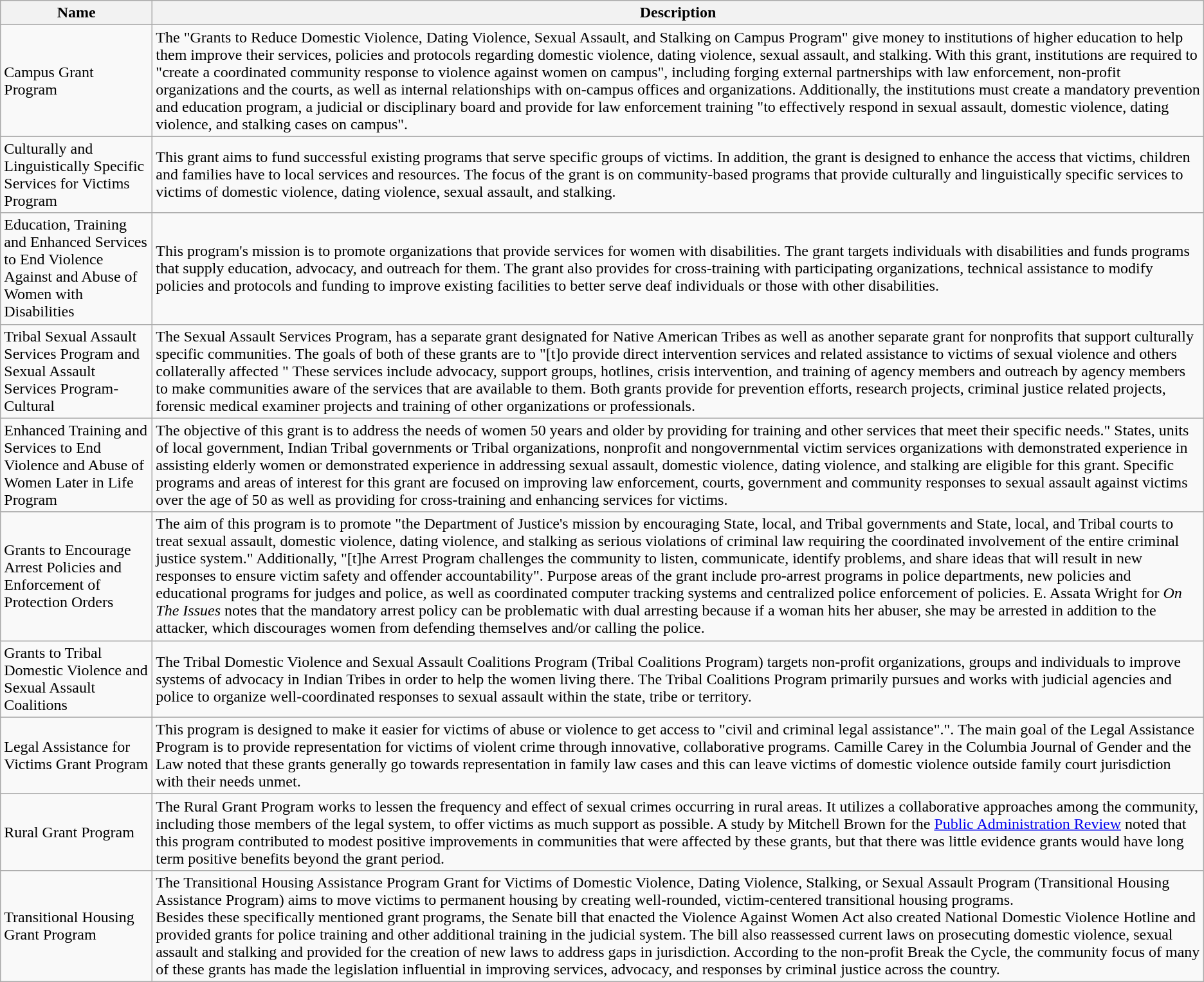<table class="wikitable sortable">
<tr>
<th width="150">Name</th>
<th class="unsortable">Description</th>
</tr>
<tr>
<td>Campus Grant Program</td>
<td>The "Grants to Reduce Domestic Violence, Dating Violence, Sexual Assault, and Stalking on Campus Program" give money to institutions of higher education to help them improve their services, policies and protocols regarding domestic violence, dating violence, sexual assault, and stalking. With this grant, institutions are required to "create a coordinated community response to violence against women on campus", including forging external partnerships with law enforcement, non-profit organizations and the courts, as well as internal relationships with on-campus offices and organizations.  Additionally, the institutions must create a mandatory prevention and education program, a judicial or disciplinary board and provide for law enforcement training "to effectively respond in sexual assault, domestic violence, dating violence, and stalking cases on campus".</td>
</tr>
<tr>
<td>Culturally and Linguistically Specific Services for Victims Program</td>
<td>This grant aims to fund successful existing programs that serve specific groups of victims. In addition, the grant is designed to enhance the access that victims, children and families have to local services and resources. The focus of the grant is on community-based programs that provide culturally and linguistically specific services to victims of domestic violence, dating violence, sexual assault, and stalking.</td>
</tr>
<tr>
<td>Education, Training and Enhanced Services to End Violence Against and Abuse of Women with Disabilities</td>
<td>This program's mission is to promote organizations that provide services for women with disabilities. The grant targets individuals with disabilities and funds programs that supply education, advocacy, and outreach for them.  The grant also provides for cross-training with participating organizations, technical assistance to modify policies and protocols and funding to improve existing facilities to better serve deaf individuals or those with other disabilities.</td>
</tr>
<tr>
<td>Tribal Sexual Assault Services Program and Sexual Assault Services Program-Cultural</td>
<td>The Sexual Assault Services Program, has a separate grant designated for Native American Tribes as well as another separate grant for nonprofits that support culturally specific communities. The goals of both of these grants are to "[t]o provide direct intervention services and related assistance to victims of sexual violence and others collaterally affected " These services include advocacy, support groups, hotlines, crisis intervention, and training of agency members and outreach by agency members to make communities aware of the services that are available to them. Both grants provide for prevention efforts, research projects, criminal justice related projects, forensic medical examiner projects and training of other organizations or professionals.</td>
</tr>
<tr>
<td>Enhanced Training and Services to End Violence and Abuse of Women Later in Life Program</td>
<td>The objective of this grant is to address the needs of women 50 years and older by providing for training and other services that meet their specific needs." States, units of local government, Indian Tribal governments or Tribal organizations, nonprofit and nongovernmental victim services organizations with demonstrated experience in assisting elderly women or demonstrated experience in addressing sexual assault, domestic violence, dating violence, and stalking are eligible for this grant. Specific programs and areas of interest for this grant are focused on improving law enforcement, courts, government and community responses to sexual assault against victims over the age of 50 as well as providing for cross-training and enhancing services for victims.</td>
</tr>
<tr>
<td>Grants to Encourage Arrest Policies and Enforcement of Protection Orders</td>
<td>The aim of this program is to promote "the Department of Justice's mission by encouraging State, local, and Tribal governments and State, local, and Tribal courts to treat sexual assault, domestic violence, dating violence, and stalking as serious violations of criminal law requiring the coordinated involvement of the entire criminal justice system." Additionally, "[t]he Arrest Program challenges the community to listen, communicate, identify problems, and share ideas that will result in new responses to ensure victim safety and offender accountability". Purpose areas of the grant include pro-arrest programs in police departments, new policies and educational programs for judges and police, as well as coordinated computer tracking systems and centralized police enforcement of policies. E. Assata Wright for <em>On The Issues</em> notes that the mandatory arrest policy can be problematic with dual arresting because if a woman hits her abuser, she may be arrested in addition to the attacker, which discourages women from defending themselves and/or calling the police.</td>
</tr>
<tr>
<td>Grants to Tribal Domestic Violence and Sexual Assault Coalitions</td>
<td>The Tribal Domestic Violence and Sexual Assault Coalitions Program (Tribal Coalitions Program)  targets non-profit organizations, groups and individuals to improve systems of advocacy in Indian Tribes in order to help the women living there. The Tribal Coalitions Program primarily pursues and works with judicial agencies and police to organize well-coordinated responses to sexual assault within the state, tribe or territory.</td>
</tr>
<tr>
<td>Legal Assistance for Victims Grant Program</td>
<td>This program is designed to make it easier for victims of abuse or violence to get access to "civil and criminal legal assistance".". The main goal of the Legal Assistance Program is to provide representation for victims of violent crime through innovative, collaborative programs. Camille Carey in the Columbia Journal of Gender and the Law noted that these grants generally go towards representation in family law cases and this can leave victims of domestic violence outside family court jurisdiction with their needs unmet.</td>
</tr>
<tr>
<td>Rural Grant Program</td>
<td>The Rural Grant Program works to lessen the frequency and effect of sexual crimes occurring in rural areas.  It utilizes a collaborative approaches among the community, including those members of the legal system, to offer victims as much support as possible. A study by Mitchell Brown for the <a href='#'>Public Administration Review</a> noted that this program contributed to modest positive improvements in communities that were affected by these grants, but that there was little evidence grants would have long term positive benefits beyond the grant period.</td>
</tr>
<tr>
<td>Transitional Housing Grant Program</td>
<td>The Transitional Housing Assistance Program Grant for Victims of Domestic Violence, Dating Violence, Stalking, or Sexual Assault Program (Transitional Housing Assistance Program) aims to move victims to permanent housing by creating well-rounded, victim-centered transitional housing programs.<br>Besides these specifically mentioned grant programs, the Senate bill that enacted the Violence Against Women Act also created National Domestic Violence Hotline and provided grants for police training and other additional training in the judicial system. The bill also reassessed current laws on prosecuting domestic violence, sexual assault and stalking and provided for the creation of new laws to address gaps in jurisdiction.  According to the non-profit Break the Cycle, the community focus of many of these grants has made the legislation influential in improving services, advocacy, and responses by criminal justice across the country.</td>
</tr>
</table>
